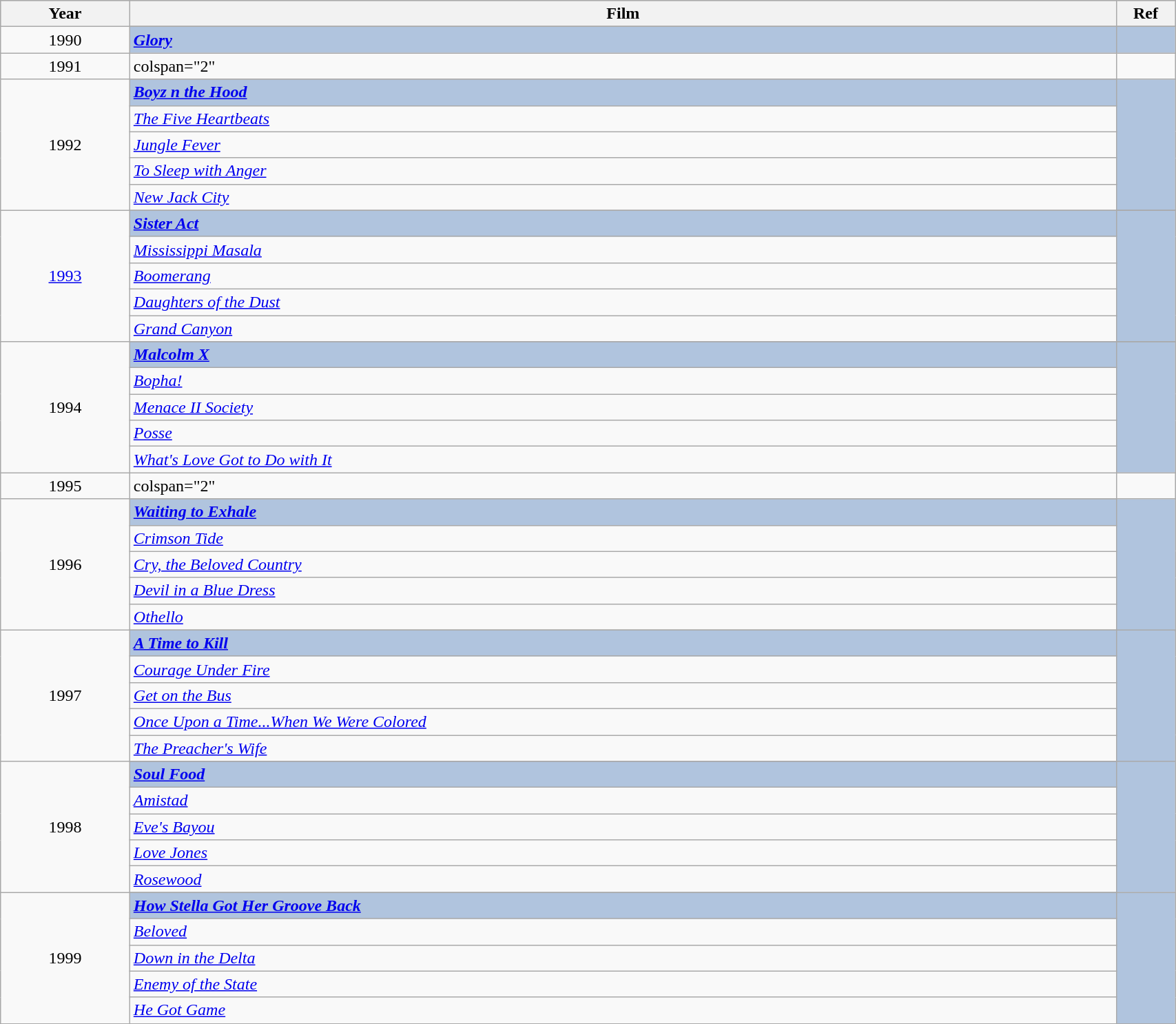<table class="wikitable" style="width:90%;">
<tr style="background:#bebebe;">
<th style="width:11%;">Year</th>
<th style="width:84%;">Film</th>
<th style="width:5%;">Ref</th>
</tr>
<tr>
<td rowspan="2" align="center">1990</td>
</tr>
<tr style="background:#B0C4DE">
<td><strong><em><a href='#'>Glory</a></em></strong></td>
<td align="center"></td>
</tr>
<tr>
<td align="center">1991</td>
<td>colspan="2" </td>
</tr>
<tr>
<td rowspan="6" align="center">1992</td>
</tr>
<tr style="background:#B0C4DE">
<td><strong><em><a href='#'>Boyz n the Hood</a></em></strong></td>
<td rowspan="5" align="center"></td>
</tr>
<tr>
<td><em><a href='#'>The Five Heartbeats</a></em></td>
</tr>
<tr>
<td><em><a href='#'>Jungle Fever</a></em></td>
</tr>
<tr>
<td><em><a href='#'>To Sleep with Anger</a></em></td>
</tr>
<tr>
<td><em><a href='#'>New Jack City</a></em></td>
</tr>
<tr>
<td rowspan="6" align="center"><a href='#'>1993</a></td>
</tr>
<tr style="background:#B0C4DE">
<td><strong><em><a href='#'>Sister Act</a></em></strong></td>
<td rowspan="5" align="center"></td>
</tr>
<tr>
<td><em><a href='#'>Mississippi Masala</a></em></td>
</tr>
<tr>
<td><em><a href='#'>Boomerang</a></em></td>
</tr>
<tr>
<td><em><a href='#'>Daughters of the Dust</a></em></td>
</tr>
<tr>
<td><em><a href='#'>Grand Canyon</a></em></td>
</tr>
<tr>
<td rowspan="6" align="center">1994</td>
</tr>
<tr style="background:#B0C4DE">
<td><strong><em><a href='#'>Malcolm X</a></em></strong></td>
<td rowspan="5" align="center"></td>
</tr>
<tr>
<td><em><a href='#'>Bopha!</a></em></td>
</tr>
<tr>
<td><em><a href='#'>Menace II Society</a></em></td>
</tr>
<tr>
<td><em><a href='#'>Posse</a></em></td>
</tr>
<tr>
<td><em><a href='#'>What's Love Got to Do with It</a></em></td>
</tr>
<tr>
<td align="center">1995</td>
<td>colspan="2" </td>
</tr>
<tr>
<td rowspan="6" align="center">1996</td>
</tr>
<tr style="background:#B0C4DE">
<td><strong><em><a href='#'>Waiting to Exhale</a></em></strong></td>
<td rowspan="6" align="center"></td>
</tr>
<tr>
<td><em><a href='#'>Crimson Tide</a></em></td>
</tr>
<tr>
<td><em><a href='#'>Cry, the Beloved Country</a></em></td>
</tr>
<tr>
<td><em><a href='#'>Devil in a Blue Dress</a></em></td>
</tr>
<tr>
<td><em><a href='#'>Othello</a></em></td>
</tr>
<tr>
<td rowspan="6" align="center">1997</td>
</tr>
<tr style="background:#B0C4DE">
<td><strong><em><a href='#'>A Time to Kill</a></em></strong></td>
<td rowspan="6" align="center"></td>
</tr>
<tr>
<td><em><a href='#'>Courage Under Fire</a></em></td>
</tr>
<tr>
<td><em><a href='#'>Get on the Bus</a></em></td>
</tr>
<tr>
<td><em><a href='#'>Once Upon a Time...When We Were Colored</a></em></td>
</tr>
<tr>
<td><em><a href='#'>The Preacher's Wife</a></em></td>
</tr>
<tr>
<td rowspan="6" align="center">1998</td>
</tr>
<tr style="background:#B0C4DE">
<td><strong><em><a href='#'>Soul Food</a></em></strong></td>
<td rowspan="6" align="center"></td>
</tr>
<tr>
<td><em><a href='#'>Amistad</a></em></td>
</tr>
<tr>
<td><em><a href='#'>Eve's Bayou</a></em></td>
</tr>
<tr>
<td><em><a href='#'>Love Jones</a></em></td>
</tr>
<tr>
<td><em><a href='#'>Rosewood</a></em></td>
</tr>
<tr>
<td rowspan="6" align="center">1999</td>
</tr>
<tr style="background:#B0C4DE">
<td><strong><em><a href='#'>How Stella Got Her Groove Back</a></em></strong></td>
<td rowspan="6" align="center"></td>
</tr>
<tr>
<td><em><a href='#'>Beloved</a></em></td>
</tr>
<tr>
<td><em><a href='#'>Down in the Delta</a></em></td>
</tr>
<tr>
<td><em><a href='#'>Enemy of the State</a></em></td>
</tr>
<tr>
<td><em><a href='#'>He Got Game</a></em></td>
</tr>
</table>
